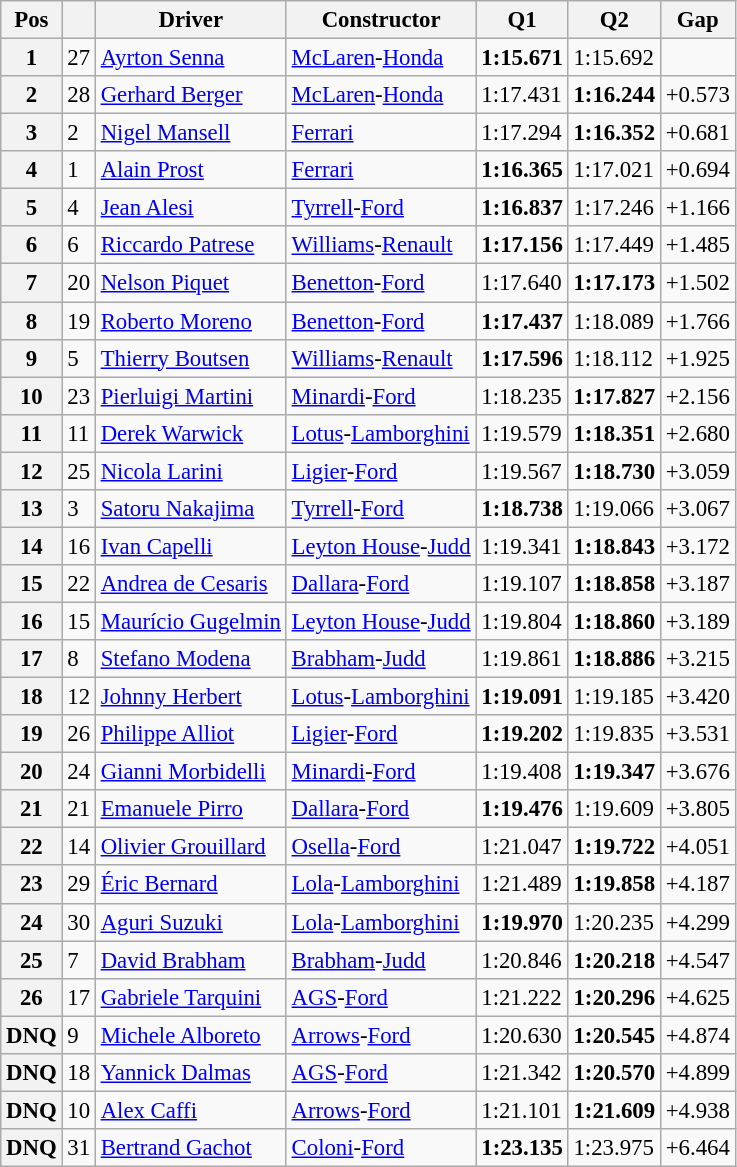<table class="wikitable sortable" style="font-size: 95%;">
<tr>
<th>Pos</th>
<th></th>
<th>Driver</th>
<th>Constructor</th>
<th>Q1</th>
<th>Q2</th>
<th>Gap</th>
</tr>
<tr>
<th>1</th>
<td>27</td>
<td data-sort-value="sen"> <a href='#'>Ayrton Senna</a></td>
<td><a href='#'>McLaren</a>-<a href='#'>Honda</a></td>
<td><strong>1:15.671</strong></td>
<td>1:15.692</td>
<td></td>
</tr>
<tr>
<th>2</th>
<td>28</td>
<td data-sort-value="bgr"> <a href='#'>Gerhard Berger</a></td>
<td><a href='#'>McLaren</a>-<a href='#'>Honda</a></td>
<td>1:17.431</td>
<td><strong>1:16.244</strong></td>
<td>+0.573</td>
</tr>
<tr>
<th>3</th>
<td>2</td>
<td data-sort-value="man"> <a href='#'>Nigel Mansell</a></td>
<td><a href='#'>Ferrari</a></td>
<td>1:17.294</td>
<td><strong>1:16.352</strong></td>
<td>+0.681</td>
</tr>
<tr>
<th>4</th>
<td>1</td>
<td data-sort-value="pro"> <a href='#'>Alain Prost</a></td>
<td><a href='#'>Ferrari</a></td>
<td><strong>1:16.365</strong></td>
<td>1:17.021</td>
<td>+0.694</td>
</tr>
<tr>
<th>5</th>
<td>4</td>
<td data-sort-value="ale"> <a href='#'>Jean Alesi</a></td>
<td><a href='#'>Tyrrell</a>-<a href='#'>Ford</a></td>
<td><strong>1:16.837</strong></td>
<td>1:17.246</td>
<td>+1.166</td>
</tr>
<tr>
<th>6</th>
<td>6</td>
<td data-sort-value="pat"> <a href='#'>Riccardo Patrese</a></td>
<td><a href='#'>Williams</a>-<a href='#'>Renault</a></td>
<td><strong>1:17.156</strong></td>
<td>1:17.449</td>
<td>+1.485</td>
</tr>
<tr>
<th>7</th>
<td>20</td>
<td data-sort-value="piq"> <a href='#'>Nelson Piquet</a></td>
<td><a href='#'>Benetton</a>-<a href='#'>Ford</a></td>
<td>1:17.640</td>
<td><strong>1:17.173</strong></td>
<td>+1.502</td>
</tr>
<tr>
<th>8</th>
<td>19</td>
<td data-sort-value="mrn"> <a href='#'>Roberto Moreno</a></td>
<td><a href='#'>Benetton</a>-<a href='#'>Ford</a></td>
<td><strong>1:17.437</strong></td>
<td>1:18.089</td>
<td>+1.766</td>
</tr>
<tr>
<th>9</th>
<td>5</td>
<td data-sort-value="bou"> <a href='#'>Thierry Boutsen</a></td>
<td><a href='#'>Williams</a>-<a href='#'>Renault</a></td>
<td><strong>1:17.596</strong></td>
<td>1:18.112</td>
<td>+1.925</td>
</tr>
<tr>
<th>10</th>
<td>23</td>
<td data-sort-value="mar"> <a href='#'>Pierluigi Martini</a></td>
<td><a href='#'>Minardi</a>-<a href='#'>Ford</a></td>
<td>1:18.235</td>
<td><strong>1:17.827</strong></td>
<td>+2.156</td>
</tr>
<tr>
<th>11</th>
<td>11</td>
<td data-sort-value="war"> <a href='#'>Derek Warwick</a></td>
<td><a href='#'>Lotus</a>-<a href='#'>Lamborghini</a></td>
<td>1:19.579</td>
<td><strong>1:18.351</strong></td>
<td>+2.680</td>
</tr>
<tr>
<th>12</th>
<td>25</td>
<td data-sort-value="lar"> <a href='#'>Nicola Larini</a></td>
<td><a href='#'>Ligier</a>-<a href='#'>Ford</a></td>
<td>1:19.567</td>
<td><strong>1:18.730</strong></td>
<td>+3.059</td>
</tr>
<tr>
<th>13</th>
<td>3</td>
<td data-sort-value="nak"> <a href='#'>Satoru Nakajima</a></td>
<td><a href='#'>Tyrrell</a>-<a href='#'>Ford</a></td>
<td><strong>1:18.738</strong></td>
<td>1:19.066</td>
<td>+3.067</td>
</tr>
<tr>
<th>14</th>
<td>16</td>
<td data-sort-value="cap"> <a href='#'>Ivan Capelli</a></td>
<td><a href='#'>Leyton House</a>-<a href='#'>Judd</a></td>
<td>1:19.341</td>
<td><strong>1:18.843</strong></td>
<td>+3.172</td>
</tr>
<tr>
<th>15</th>
<td>22</td>
<td data-sort-value="ces"> <a href='#'>Andrea de Cesaris</a></td>
<td><a href='#'>Dallara</a>-<a href='#'>Ford</a></td>
<td>1:19.107</td>
<td><strong>1:18.858</strong></td>
<td>+3.187</td>
</tr>
<tr>
<th>16</th>
<td>15</td>
<td data-sort-value="gug"> <a href='#'>Maurício Gugelmin</a></td>
<td><a href='#'>Leyton House</a>-<a href='#'>Judd</a></td>
<td>1:19.804</td>
<td><strong>1:18.860</strong></td>
<td>+3.189</td>
</tr>
<tr>
<th>17</th>
<td>8</td>
<td data-sort-value="mod"> <a href='#'>Stefano Modena</a></td>
<td><a href='#'>Brabham</a>-<a href='#'>Judd</a></td>
<td>1:19.861</td>
<td><strong>1:18.886</strong></td>
<td>+3.215</td>
</tr>
<tr>
<th>18</th>
<td>12</td>
<td data-sort-value="her"> <a href='#'>Johnny Herbert</a></td>
<td><a href='#'>Lotus</a>-<a href='#'>Lamborghini</a></td>
<td><strong>1:19.091</strong></td>
<td>1:19.185</td>
<td>+3.420</td>
</tr>
<tr>
<th>19</th>
<td>26</td>
<td data-sort-value="all"> <a href='#'>Philippe Alliot</a></td>
<td><a href='#'>Ligier</a>-<a href='#'>Ford</a></td>
<td><strong>1:19.202</strong></td>
<td>1:19.835</td>
<td>+3.531</td>
</tr>
<tr>
<th>20</th>
<td>24</td>
<td data-sort-value="mrb"> <a href='#'>Gianni Morbidelli</a></td>
<td><a href='#'>Minardi</a>-<a href='#'>Ford</a></td>
<td>1:19.408</td>
<td><strong>1:19.347</strong></td>
<td>+3.676</td>
</tr>
<tr>
<th>21</th>
<td>21</td>
<td data-sort-value="pir"> <a href='#'>Emanuele Pirro</a></td>
<td><a href='#'>Dallara</a>-<a href='#'>Ford</a></td>
<td><strong>1:19.476</strong></td>
<td>1:19.609</td>
<td>+3.805</td>
</tr>
<tr>
<th>22</th>
<td>14</td>
<td data-sort-value="gro"> <a href='#'>Olivier Grouillard</a></td>
<td><a href='#'>Osella</a>-<a href='#'>Ford</a></td>
<td>1:21.047</td>
<td><strong>1:19.722</strong></td>
<td>+4.051</td>
</tr>
<tr>
<th>23</th>
<td>29</td>
<td data-sort-value="bnd"> <a href='#'>Éric Bernard</a></td>
<td><a href='#'>Lola</a>-<a href='#'>Lamborghini</a></td>
<td>1:21.489</td>
<td><strong>1:19.858</strong></td>
<td>+4.187</td>
</tr>
<tr>
<th>24</th>
<td>30</td>
<td data-sort-value="suz"> <a href='#'>Aguri Suzuki</a></td>
<td><a href='#'>Lola</a>-<a href='#'>Lamborghini</a></td>
<td><strong>1:19.970</strong></td>
<td>1:20.235</td>
<td>+4.299</td>
</tr>
<tr>
<th>25</th>
<td>7</td>
<td data-sort-value="brb"> <a href='#'>David Brabham</a></td>
<td><a href='#'>Brabham</a>-<a href='#'>Judd</a></td>
<td>1:20.846</td>
<td><strong>1:20.218</strong></td>
<td>+4.547</td>
</tr>
<tr>
<th>26</th>
<td>17</td>
<td data-sort-value="tar"> <a href='#'>Gabriele Tarquini</a></td>
<td><a href='#'>AGS</a>-<a href='#'>Ford</a></td>
<td>1:21.222</td>
<td><strong>1:20.296</strong></td>
<td>+4.625</td>
</tr>
<tr>
<th data-sort-value="27">DNQ</th>
<td>9</td>
<td data-sort-value="alb"> <a href='#'>Michele Alboreto</a></td>
<td><a href='#'>Arrows</a>-<a href='#'>Ford</a></td>
<td>1:20.630</td>
<td><strong>1:20.545</strong></td>
<td>+4.874</td>
</tr>
<tr>
<th data-sort-value="28">DNQ</th>
<td>18</td>
<td data-sort-value="dal"> <a href='#'>Yannick Dalmas</a></td>
<td><a href='#'>AGS</a>-<a href='#'>Ford</a></td>
<td>1:21.342</td>
<td><strong>1:20.570</strong></td>
<td>+4.899</td>
</tr>
<tr>
<th data-sort-value="29">DNQ</th>
<td>10</td>
<td data-sort-value="caf"> <a href='#'>Alex Caffi</a></td>
<td><a href='#'>Arrows</a>-<a href='#'>Ford</a></td>
<td>1:21.101</td>
<td><strong>1:21.609</strong></td>
<td>+4.938</td>
</tr>
<tr>
<th data-sort-value="30">DNQ</th>
<td>31</td>
<td data-sort-value="gac"> <a href='#'>Bertrand Gachot</a></td>
<td><a href='#'>Coloni</a>-<a href='#'>Ford</a></td>
<td><strong>1:23.135</strong></td>
<td>1:23.975</td>
<td>+6.464</td>
</tr>
</table>
